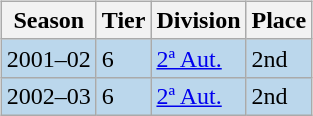<table>
<tr>
<td valign="top" width=0%><br><table class="wikitable">
<tr style="background:#f0f6fa;">
<th>Season</th>
<th>Tier</th>
<th>Division</th>
<th>Place</th>
</tr>
<tr>
<td style="background:#BBD7EC;">2001–02</td>
<td style="background:#BBD7EC;">6</td>
<td style="background:#BBD7EC;"><a href='#'>2ª Aut.</a></td>
<td style="background:#BBD7EC;">2nd</td>
</tr>
<tr>
<td style="background:#BBD7EC;">2002–03</td>
<td style="background:#BBD7EC;">6</td>
<td style="background:#BBD7EC;"><a href='#'>2ª Aut.</a></td>
<td style="background:#BBD7EC;">2nd</td>
</tr>
</table>
</td>
</tr>
</table>
